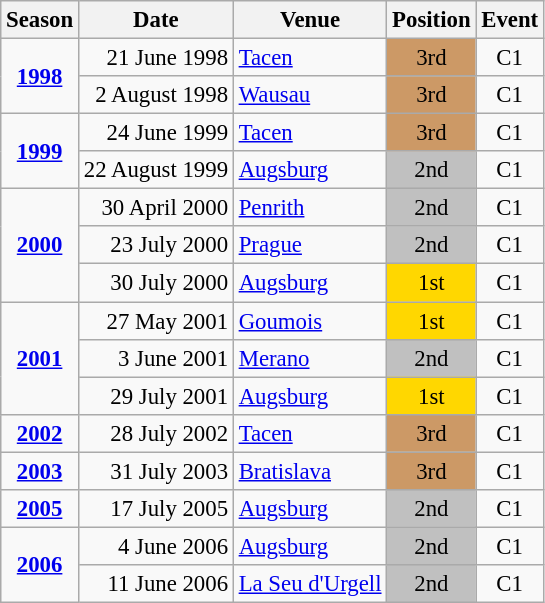<table class="wikitable" style="text-align:center; font-size:95%;">
<tr>
<th>Season</th>
<th>Date</th>
<th>Venue</th>
<th>Position</th>
<th>Event</th>
</tr>
<tr>
<td rowspan=2><strong><a href='#'>1998</a></strong></td>
<td align=right>21 June 1998</td>
<td align=left><a href='#'>Tacen</a></td>
<td bgcolor=cc9966>3rd</td>
<td>C1</td>
</tr>
<tr>
<td align=right>2 August 1998</td>
<td align=left><a href='#'>Wausau</a></td>
<td bgcolor=cc9966>3rd</td>
<td>C1</td>
</tr>
<tr>
<td rowspan=2><strong><a href='#'>1999</a></strong></td>
<td align=right>24 June 1999</td>
<td align=left><a href='#'>Tacen</a></td>
<td bgcolor=cc9966>3rd</td>
<td>C1</td>
</tr>
<tr>
<td align=right>22 August 1999</td>
<td align=left><a href='#'>Augsburg</a></td>
<td bgcolor=silver>2nd</td>
<td>C1</td>
</tr>
<tr>
<td rowspan=3><strong><a href='#'>2000</a></strong></td>
<td align=right>30 April 2000</td>
<td align=left><a href='#'>Penrith</a></td>
<td bgcolor=silver>2nd</td>
<td>C1</td>
</tr>
<tr>
<td align=right>23 July 2000</td>
<td align=left><a href='#'>Prague</a></td>
<td bgcolor=silver>2nd</td>
<td>C1</td>
</tr>
<tr>
<td align=right>30 July 2000</td>
<td align=left><a href='#'>Augsburg</a></td>
<td bgcolor=gold>1st</td>
<td>C1</td>
</tr>
<tr>
<td rowspan=3><strong><a href='#'>2001</a></strong></td>
<td align=right>27 May 2001</td>
<td align=left><a href='#'>Goumois</a></td>
<td bgcolor=gold>1st</td>
<td>C1</td>
</tr>
<tr>
<td align=right>3 June 2001</td>
<td align=left><a href='#'>Merano</a></td>
<td bgcolor=silver>2nd</td>
<td>C1</td>
</tr>
<tr>
<td align=right>29 July 2001</td>
<td align=left><a href='#'>Augsburg</a></td>
<td bgcolor=gold>1st</td>
<td>C1</td>
</tr>
<tr>
<td><strong><a href='#'>2002</a></strong></td>
<td align=right>28 July 2002</td>
<td align=left><a href='#'>Tacen</a></td>
<td bgcolor=cc9966>3rd</td>
<td>C1</td>
</tr>
<tr>
<td><strong><a href='#'>2003</a></strong></td>
<td align=right>31 July 2003</td>
<td align=left><a href='#'>Bratislava</a></td>
<td bgcolor=cc9966>3rd</td>
<td>C1</td>
</tr>
<tr>
<td><strong><a href='#'>2005</a></strong></td>
<td align=right>17 July 2005</td>
<td align=left><a href='#'>Augsburg</a></td>
<td bgcolor=silver>2nd</td>
<td>C1</td>
</tr>
<tr>
<td rowspan=2><strong><a href='#'>2006</a></strong></td>
<td align=right>4 June 2006</td>
<td align=left><a href='#'>Augsburg</a></td>
<td bgcolor=silver>2nd</td>
<td>C1</td>
</tr>
<tr>
<td align=right>11 June 2006</td>
<td align=left><a href='#'>La Seu d'Urgell</a></td>
<td bgcolor=silver>2nd</td>
<td>C1</td>
</tr>
</table>
